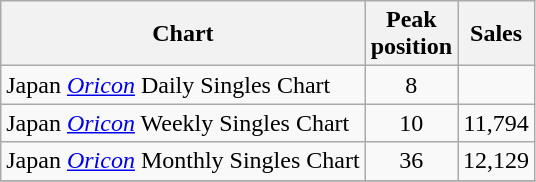<table class="wikitable">
<tr>
<th>Chart</th>
<th>Peak<br>position</th>
<th>Sales</th>
</tr>
<tr>
<td>Japan <em><a href='#'>Oricon</a></em> Daily Singles Chart</td>
<td align="center">8</td>
<td align="center"></td>
</tr>
<tr>
<td>Japan <em><a href='#'>Oricon</a></em> Weekly Singles Chart</td>
<td align="center">10</td>
<td align="center">11,794</td>
</tr>
<tr>
<td>Japan <em><a href='#'>Oricon</a></em> Monthly Singles Chart</td>
<td align="center">36</td>
<td align="center">12,129</td>
</tr>
<tr>
</tr>
</table>
